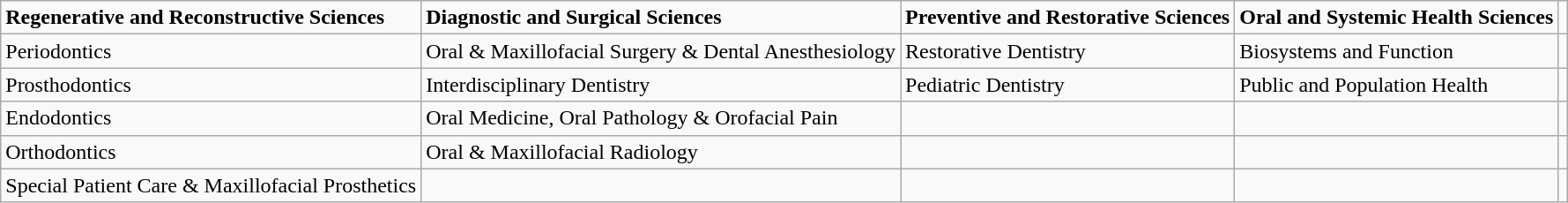<table class="wikitable">
<tr>
<td><strong>Regenerative and Reconstructive Sciences</strong></td>
<td><strong>Diagnostic and Surgical Sciences</strong></td>
<td><strong>Preventive and Restorative Sciences</strong></td>
<td><strong>Oral and Systemic Health Sciences</strong></td>
<td></td>
</tr>
<tr>
<td>Periodontics</td>
<td>Oral & Maxillofacial Surgery & Dental Anesthesiology</td>
<td>Restorative Dentistry</td>
<td>Biosystems and Function</td>
<td></td>
</tr>
<tr>
<td>Prosthodontics</td>
<td>Interdisciplinary Dentistry</td>
<td>Pediatric Dentistry</td>
<td>Public and Population Health</td>
<td></td>
</tr>
<tr>
<td>Endodontics</td>
<td>Oral Medicine, Oral Pathology & Orofacial Pain</td>
<td></td>
<td></td>
<td></td>
</tr>
<tr>
<td>Orthodontics</td>
<td>Oral & Maxillofacial Radiology</td>
<td></td>
<td></td>
<td></td>
</tr>
<tr>
<td>Special Patient Care & Maxillofacial Prosthetics</td>
<td></td>
<td></td>
<td></td>
<td></td>
</tr>
</table>
